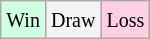<table class="wikitable">
<tr>
<td style="background-color: #d0ffe3;"><small>Win</small></td>
<td style="background-color: #f3f3f3;"><small>Draw</small></td>
<td style="background-color: #ffd0e3;"><small>Loss</small></td>
</tr>
</table>
